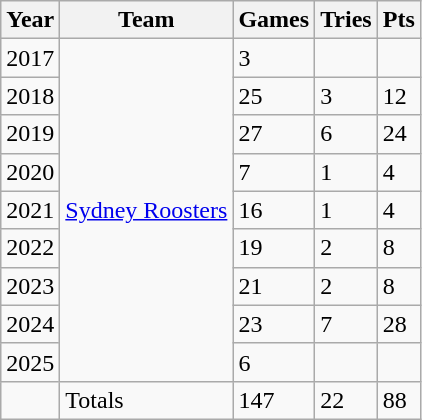<table class="wikitable">
<tr>
<th>Year</th>
<th>Team</th>
<th>Games</th>
<th>Tries</th>
<th>Pts</th>
</tr>
<tr>
<td>2017</td>
<td rowspan="9"> <a href='#'>Sydney Roosters</a></td>
<td>3</td>
<td></td>
<td></td>
</tr>
<tr>
<td>2018</td>
<td>25</td>
<td>3</td>
<td>12</td>
</tr>
<tr>
<td>2019</td>
<td>27</td>
<td>6</td>
<td>24</td>
</tr>
<tr>
<td>2020</td>
<td>7</td>
<td>1</td>
<td>4</td>
</tr>
<tr>
<td>2021</td>
<td>16</td>
<td>1</td>
<td>4</td>
</tr>
<tr>
<td>2022</td>
<td>19</td>
<td>2</td>
<td>8</td>
</tr>
<tr>
<td>2023</td>
<td>21</td>
<td>2</td>
<td>8</td>
</tr>
<tr>
<td>2024</td>
<td>23</td>
<td>7</td>
<td>28</td>
</tr>
<tr>
<td>2025</td>
<td>6</td>
<td></td>
<td></td>
</tr>
<tr>
<td></td>
<td>Totals</td>
<td>147</td>
<td>22</td>
<td>88</td>
</tr>
</table>
